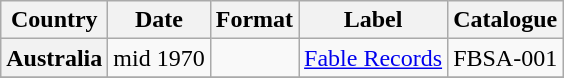<table class="wikitable plainrowheaders">
<tr>
<th scope="col">Country</th>
<th scope="col">Date</th>
<th scope="col">Format</th>
<th scope="col">Label</th>
<th scope="col">Catalogue</th>
</tr>
<tr>
<th scope="row">Australia</th>
<td>mid 1970</td>
<td></td>
<td><a href='#'>Fable Records</a></td>
<td>FBSA-001</td>
</tr>
<tr>
</tr>
</table>
